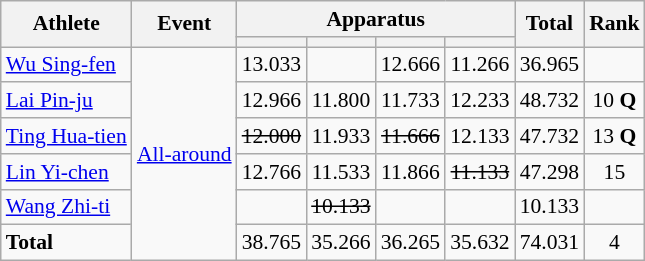<table class="wikitable" style="font-size:90%; text-align:center">
<tr>
<th rowspan="2">Athlete</th>
<th rowspan="2">Event</th>
<th colspan="4">Apparatus</th>
<th rowspan="2">Total</th>
<th rowspan="2">Rank</th>
</tr>
<tr>
<th></th>
<th></th>
<th></th>
<th></th>
</tr>
<tr>
<td align="left"><a href='#'>Wu Sing-fen</a></td>
<td align="left" rowspan="6"><a href='#'>All-around</a></td>
<td>13.033</td>
<td></td>
<td>12.666</td>
<td>11.266</td>
<td>36.965</td>
<td></td>
</tr>
<tr>
<td align="left"><a href='#'>Lai Pin-ju</a></td>
<td>12.966</td>
<td>11.800</td>
<td>11.733</td>
<td>12.233</td>
<td>48.732</td>
<td>10 <strong>Q</strong></td>
</tr>
<tr>
<td align="left"><a href='#'>Ting Hua-tien</a></td>
<td><s>12.000</s></td>
<td>11.933</td>
<td><s>11.666</s></td>
<td>12.133</td>
<td>47.732</td>
<td>13 <strong>Q</strong></td>
</tr>
<tr>
<td align="left"><a href='#'>Lin Yi-chen</a></td>
<td>12.766</td>
<td>11.533</td>
<td>11.866</td>
<td><s>11.133</s></td>
<td>47.298</td>
<td>15</td>
</tr>
<tr>
<td align="left"><a href='#'>Wang Zhi-ti</a></td>
<td></td>
<td><s>10.133</s></td>
<td></td>
<td></td>
<td>10.133</td>
<td></td>
</tr>
<tr>
<td align="left"><strong>Total</strong></td>
<td>38.765</td>
<td>35.266</td>
<td>36.265</td>
<td>35.632</td>
<td>74.031</td>
<td>4</td>
</tr>
</table>
